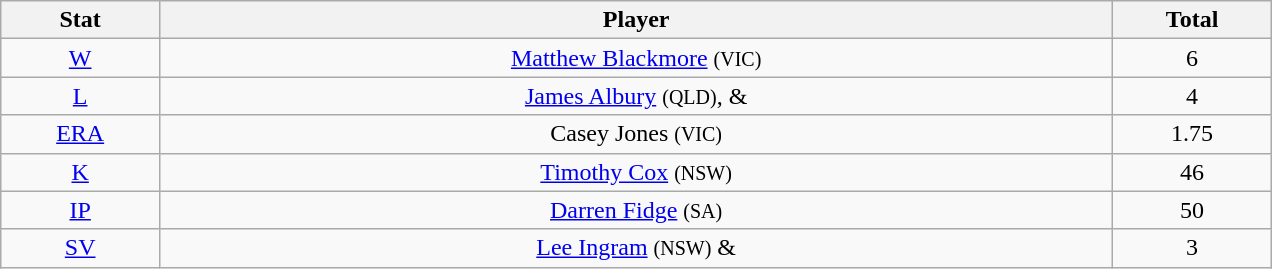<table class="wikitable" style="text-align:center;">
<tr>
<th style="width:5%;">Stat</th>
<th style="width:30%;">Player</th>
<th style="width:5%;">Total</th>
</tr>
<tr>
<td><a href='#'>W</a></td>
<td><a href='#'>Matthew Blackmore</a> <small>(VIC)</small></td>
<td>6</td>
</tr>
<tr>
<td><a href='#'>L</a></td>
<td><a href='#'>James Albury</a> <small>(QLD)</small>,  & </td>
<td>4</td>
</tr>
<tr>
<td><a href='#'>ERA</a></td>
<td>Casey Jones <small>(VIC)</small></td>
<td>1.75</td>
</tr>
<tr>
<td><a href='#'>K</a></td>
<td><a href='#'>Timothy Cox</a> <small>(NSW)</small></td>
<td>46</td>
</tr>
<tr>
<td><a href='#'>IP</a></td>
<td><a href='#'>Darren Fidge</a> <small>(SA)</small></td>
<td>50</td>
</tr>
<tr>
<td><a href='#'>SV</a></td>
<td><a href='#'>Lee Ingram</a> <small>(NSW)</small> & </td>
<td>3</td>
</tr>
</table>
